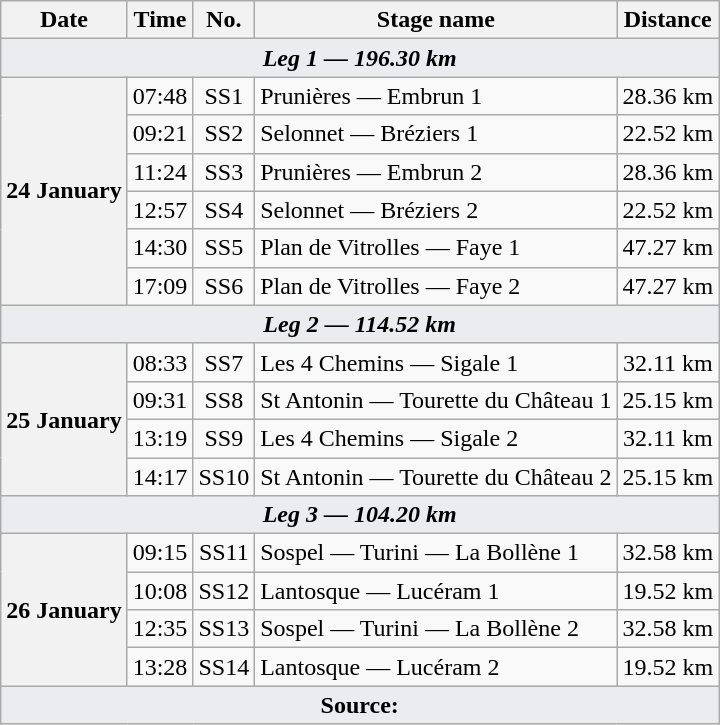<table class="wikitable">
<tr>
<th>Date</th>
<th>Time</th>
<th>No.</th>
<th>Stage name</th>
<th>Distance</th>
</tr>
<tr>
<td style="background-color:#EAECF0; text-align:center" colspan="5"><strong><em>Leg 1 — 196.30 km</em></strong></td>
</tr>
<tr>
<th rowspan="6">24 January</th>
<td align="center">07:48</td>
<td align="center">SS1</td>
<td>Prunières — Embrun 1</td>
<td align="center">28.36 km</td>
</tr>
<tr>
<td align="center">09:21</td>
<td align="center">SS2</td>
<td>Selonnet — Bréziers 1</td>
<td align="center">22.52 km</td>
</tr>
<tr>
<td align="center">11:24</td>
<td align="center">SS3</td>
<td>Prunières — Embrun 2</td>
<td align="center">28.36 km</td>
</tr>
<tr>
<td align="center">12:57</td>
<td align="center">SS4</td>
<td>Selonnet — Bréziers 2</td>
<td align="center">22.52 km</td>
</tr>
<tr>
<td align="center">14:30</td>
<td align="center">SS5</td>
<td>Plan de Vitrolles — Faye 1</td>
<td align="center">47.27 km</td>
</tr>
<tr>
<td align="center">17:09</td>
<td align="center">SS6</td>
<td>Plan de Vitrolles — Faye 2</td>
<td align="center">47.27 km</td>
</tr>
<tr>
<td style="background-color:#EAECF0; text-align:center" colspan="5"><strong><em>Leg 2 — 114.52 km</em></strong></td>
</tr>
<tr>
<th rowspan="4">25 January</th>
<td align="center">08:33</td>
<td align="center">SS7</td>
<td>Les 4 Chemins — Sigale 1</td>
<td align="center">32.11 km</td>
</tr>
<tr>
<td align="center">09:31</td>
<td align="center">SS8</td>
<td>St Antonin — Tourette du Château 1</td>
<td align="center">25.15 km</td>
</tr>
<tr>
<td align="center">13:19</td>
<td align="center">SS9</td>
<td>Les 4 Chemins — Sigale 2</td>
<td align="center">32.11 km</td>
</tr>
<tr>
<td align="center">14:17</td>
<td align="center">SS10</td>
<td>St Antonin — Tourette du Château 2</td>
<td align="center">25.15 km</td>
</tr>
<tr>
<td style="background-color:#EAECF0; text-align:center" colspan="5"><strong><em>Leg 3 — 104.20 km</em></strong></td>
</tr>
<tr>
<th rowspan="4">26 January</th>
<td align="center">09:15</td>
<td align="center">SS11</td>
<td>Sospel — Turini — La Bollène 1</td>
<td align="center">32.58 km</td>
</tr>
<tr>
<td align="center">10:08</td>
<td align="center">SS12</td>
<td>Lantosque — Lucéram 1</td>
<td align="center">19.52 km</td>
</tr>
<tr>
<td align="center">12:35</td>
<td align="center">SS13</td>
<td>Sospel — Turini — La Bollène 2</td>
<td align="center">32.58 km</td>
</tr>
<tr>
<td align="center">13:28</td>
<td align="center">SS14</td>
<td>Lantosque — Lucéram 2</td>
<td align="center">19.52 km</td>
</tr>
<tr>
<td style="background-color:#EAECF0; text-align:center" colspan="5"><strong>Source:</strong></td>
</tr>
</table>
